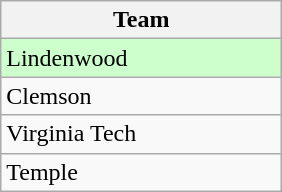<table class="wikitable" style="text-align: center;">
<tr>
<th width="180">Team</th>
</tr>
<tr bgcolor=#ccffcc>
<td align="left">Lindenwood</td>
</tr>
<tr>
<td align="left">Clemson</td>
</tr>
<tr>
<td align="left">Virginia Tech</td>
</tr>
<tr>
<td align="left">Temple</td>
</tr>
</table>
